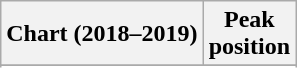<table class="wikitable sortable plainrowheaders" style="text-align:center">
<tr>
<th scope="col">Chart (2018–2019)</th>
<th scope="col">Peak<br>position</th>
</tr>
<tr>
</tr>
<tr>
</tr>
<tr>
</tr>
<tr>
</tr>
<tr>
</tr>
</table>
